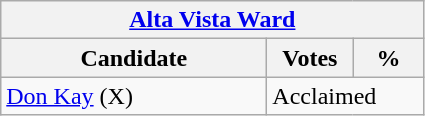<table class="wikitable">
<tr>
<th colspan="3"><a href='#'>Alta Vista Ward</a></th>
</tr>
<tr>
<th style="width: 170px">Candidate</th>
<th style="width: 50px">Votes</th>
<th style="width: 40px">%</th>
</tr>
<tr>
<td><a href='#'>Don Kay</a> (X)</td>
<td colspan="2">Acclaimed</td>
</tr>
</table>
